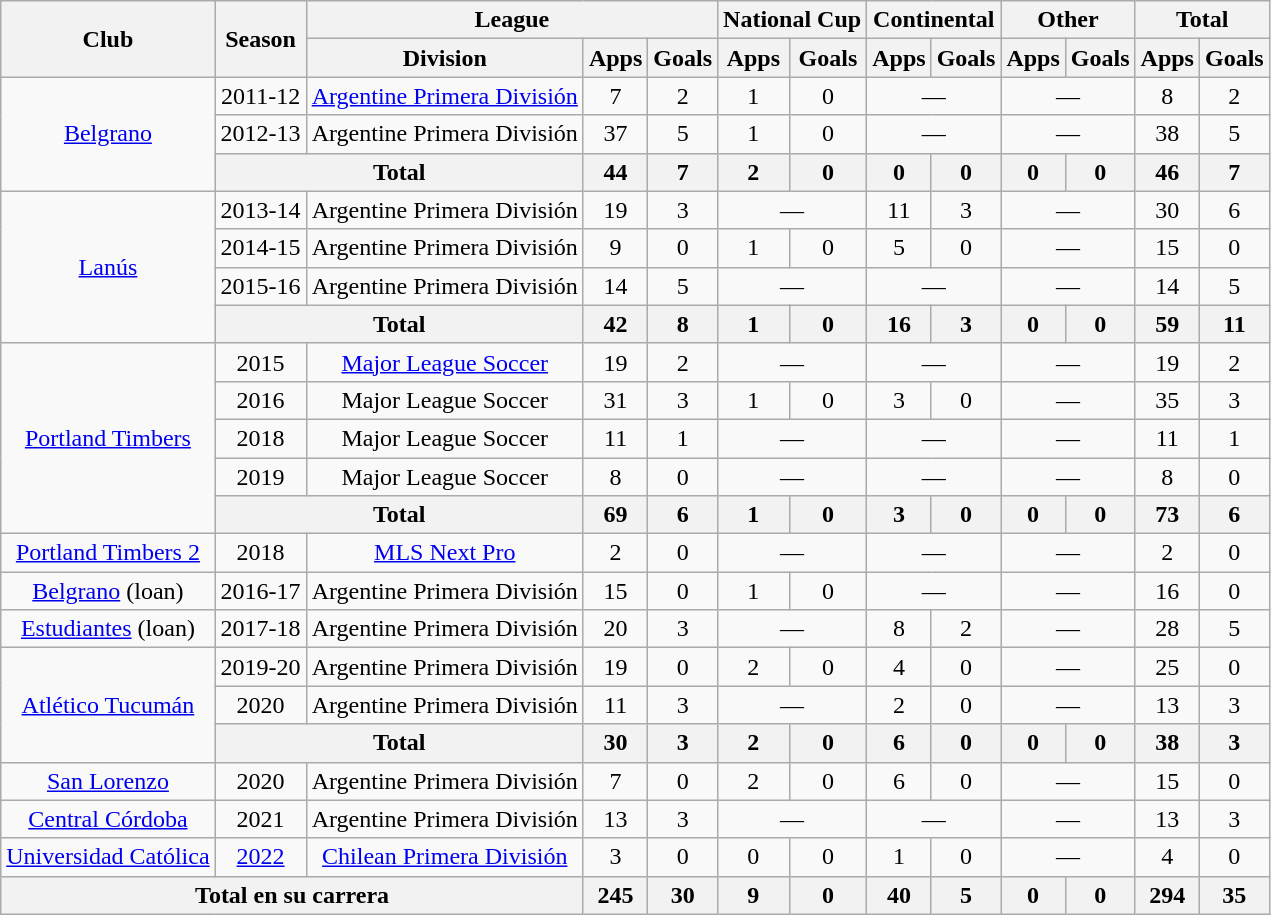<table class="wikitable" style="text-align: center;">
<tr>
<th rowspan="2">Club</th>
<th rowspan="2">Season</th>
<th colspan="3">League</th>
<th colspan="2">National Cup</th>
<th colspan="2">Continental</th>
<th colspan="2">Other</th>
<th colspan="2">Total</th>
</tr>
<tr>
<th>Division</th>
<th>Apps</th>
<th>Goals</th>
<th>Apps</th>
<th>Goals</th>
<th>Apps</th>
<th>Goals</th>
<th>Apps</th>
<th>Goals</th>
<th>Apps</th>
<th>Goals</th>
</tr>
<tr>
<td rowspan="3"><a href='#'>Belgrano</a></td>
<td>2011-12</td>
<td><a href='#'>Argentine Primera División</a></td>
<td>7</td>
<td>2</td>
<td>1</td>
<td>0</td>
<td colspan="2">—</td>
<td colspan="2">—</td>
<td>8</td>
<td>2</td>
</tr>
<tr>
<td>2012-13</td>
<td>Argentine Primera División</td>
<td>37</td>
<td>5</td>
<td>1</td>
<td>0</td>
<td colspan="2">—</td>
<td colspan="2">—</td>
<td>38</td>
<td>5</td>
</tr>
<tr>
<th colspan="2">Total</th>
<th>44</th>
<th>7</th>
<th>2</th>
<th>0</th>
<th>0</th>
<th>0</th>
<th>0</th>
<th>0</th>
<th>46</th>
<th>7</th>
</tr>
<tr>
<td rowspan="4"><a href='#'>Lanús</a></td>
<td>2013-14</td>
<td>Argentine Primera División</td>
<td>19</td>
<td>3</td>
<td colspan="2">—</td>
<td>11</td>
<td>3</td>
<td colspan="2">—</td>
<td>30</td>
<td>6</td>
</tr>
<tr>
<td>2014-15</td>
<td>Argentine Primera División</td>
<td>9</td>
<td>0</td>
<td>1</td>
<td>0</td>
<td>5</td>
<td>0</td>
<td colspan="2">—</td>
<td>15</td>
<td>0</td>
</tr>
<tr>
<td>2015-16</td>
<td>Argentine Primera División</td>
<td>14</td>
<td>5</td>
<td colspan="2">—</td>
<td colspan="2">—</td>
<td colspan="2">—</td>
<td>14</td>
<td>5</td>
</tr>
<tr>
<th colspan="2">Total</th>
<th>42</th>
<th>8</th>
<th>1</th>
<th>0</th>
<th>16</th>
<th>3</th>
<th>0</th>
<th>0</th>
<th>59</th>
<th>11</th>
</tr>
<tr>
<td rowspan="5"><a href='#'>Portland Timbers</a></td>
<td>2015</td>
<td><a href='#'>Major League Soccer</a></td>
<td>19</td>
<td>2</td>
<td colspan="2">—</td>
<td colspan="2">—</td>
<td colspan="2">—</td>
<td>19</td>
<td>2</td>
</tr>
<tr>
<td>2016</td>
<td>Major League Soccer</td>
<td>31</td>
<td>3</td>
<td>1</td>
<td>0</td>
<td>3</td>
<td>0</td>
<td colspan="2">—</td>
<td>35</td>
<td>3</td>
</tr>
<tr>
<td>2018</td>
<td>Major League Soccer</td>
<td>11</td>
<td>1</td>
<td colspan="2">—</td>
<td colspan="2">—</td>
<td colspan="2">—</td>
<td>11</td>
<td>1</td>
</tr>
<tr>
<td>2019</td>
<td>Major League Soccer</td>
<td>8</td>
<td>0</td>
<td colspan="2">—</td>
<td colspan="2">—</td>
<td colspan="2">—</td>
<td>8</td>
<td>0</td>
</tr>
<tr>
<th colspan="2">Total</th>
<th>69</th>
<th>6</th>
<th>1</th>
<th>0</th>
<th>3</th>
<th>0</th>
<th>0</th>
<th>0</th>
<th>73</th>
<th>6</th>
</tr>
<tr>
<td><a href='#'>Portland Timbers 2</a></td>
<td>2018</td>
<td><a href='#'>MLS Next Pro</a></td>
<td>2</td>
<td>0</td>
<td colspan="2">—</td>
<td colspan="2">—</td>
<td colspan="2">—</td>
<td>2</td>
<td>0</td>
</tr>
<tr>
<td><a href='#'>Belgrano</a> (loan)</td>
<td>2016-17</td>
<td>Argentine Primera División</td>
<td>15</td>
<td>0</td>
<td>1</td>
<td>0</td>
<td colspan="2">—</td>
<td colspan="2">—</td>
<td>16</td>
<td>0</td>
</tr>
<tr>
<td><a href='#'>Estudiantes</a> (loan)</td>
<td>2017-18</td>
<td>Argentine Primera División</td>
<td>20</td>
<td>3</td>
<td colspan="2">—</td>
<td>8</td>
<td>2</td>
<td colspan="2">—</td>
<td>28</td>
<td>5</td>
</tr>
<tr>
<td rowspan="3"><a href='#'>Atlético Tucumán</a></td>
<td>2019-20</td>
<td>Argentine Primera División</td>
<td>19</td>
<td>0</td>
<td>2</td>
<td>0</td>
<td>4</td>
<td>0</td>
<td colspan="2">—</td>
<td>25</td>
<td>0</td>
</tr>
<tr>
<td>2020</td>
<td>Argentine Primera División</td>
<td>11</td>
<td>3</td>
<td colspan="2">—</td>
<td>2</td>
<td>0</td>
<td colspan="2">—</td>
<td>13</td>
<td>3</td>
</tr>
<tr>
<th colspan="2"><strong>Total</strong></th>
<th>30</th>
<th>3</th>
<th>2</th>
<th>0</th>
<th>6</th>
<th>0</th>
<th>0</th>
<th>0</th>
<th>38</th>
<th>3</th>
</tr>
<tr>
<td><a href='#'>San Lorenzo</a></td>
<td>2020</td>
<td>Argentine Primera División</td>
<td>7</td>
<td>0</td>
<td>2</td>
<td>0</td>
<td>6</td>
<td>0</td>
<td colspan="2">—</td>
<td>15</td>
<td>0</td>
</tr>
<tr>
<td><a href='#'>Central Córdoba</a></td>
<td>2021</td>
<td>Argentine Primera División</td>
<td>13</td>
<td>3</td>
<td colspan="2">—</td>
<td colspan="2">—</td>
<td colspan="2">—</td>
<td>13</td>
<td>3</td>
</tr>
<tr>
<td><a href='#'>Universidad Católica</a></td>
<td><a href='#'>2022</a></td>
<td><a href='#'>Chilean Primera División</a></td>
<td>3</td>
<td>0</td>
<td>0</td>
<td>0</td>
<td>1</td>
<td>0</td>
<td colspan="2">—</td>
<td>4</td>
<td>0</td>
</tr>
<tr>
<th colspan="3">Total en su carrera</th>
<th>245</th>
<th>30</th>
<th>9</th>
<th>0</th>
<th>40</th>
<th>5</th>
<th>0</th>
<th>0</th>
<th>294</th>
<th>35</th>
</tr>
</table>
